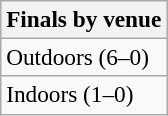<table class=wikitable style=font-size:97%>
<tr>
<th>Finals by venue</th>
</tr>
<tr>
<td>Outdoors (6–0)</td>
</tr>
<tr>
<td>Indoors (1–0)</td>
</tr>
</table>
